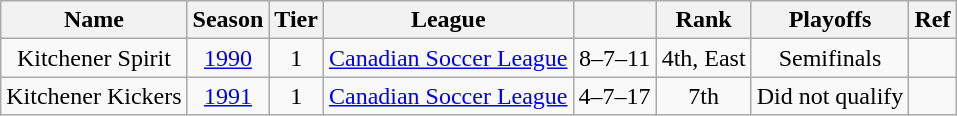<table class="wikitable" style="text-align: center;">
<tr>
<th>Name</th>
<th>Season</th>
<th>Tier</th>
<th>League</th>
<th></th>
<th>Rank</th>
<th>Playoffs</th>
<th>Ref</th>
</tr>
<tr>
<td>Kitchener Spirit</td>
<td><a href='#'>1990</a></td>
<td>1</td>
<td><a href='#'>Canadian Soccer League</a></td>
<td>8–7–11</td>
<td>4th, East</td>
<td>Semifinals</td>
<td></td>
</tr>
<tr>
<td>Kitchener Kickers</td>
<td><a href='#'>1991</a></td>
<td>1</td>
<td><a href='#'>Canadian Soccer League</a></td>
<td>4–7–17</td>
<td>7th</td>
<td>Did not qualify</td>
<td></td>
</tr>
</table>
